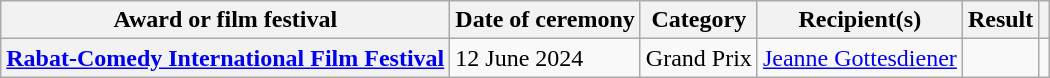<table class="wikitable sortable plainrowheaders">
<tr>
<th scope="col">Award or film festival</th>
<th scope="col">Date of ceremony</th>
<th scope="col">Category</th>
<th scope="col">Recipient(s)</th>
<th scope="col">Result</th>
<th scope="col" class="unsortable"></th>
</tr>
<tr>
<th scope="row"><a href='#'>Rabat-Comedy International Film Festival</a></th>
<td>12 June 2024</td>
<td>Grand Prix</td>
<td><a href='#'>Jeanne Gottesdiener</a></td>
<td></td>
<td align="center"></td>
</tr>
</table>
